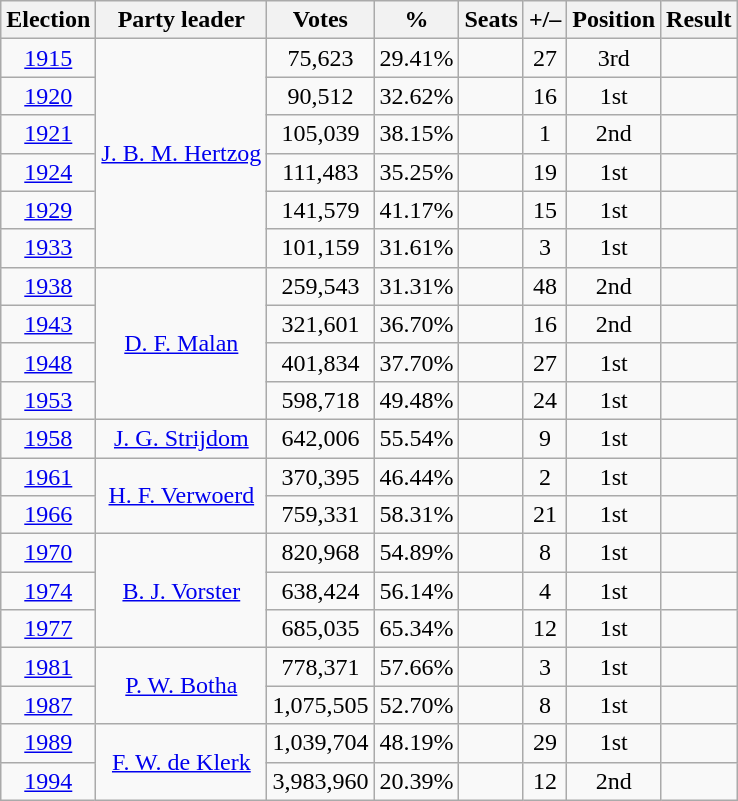<table class=wikitable style=text-align:center>
<tr>
<th>Election</th>
<th>Party leader</th>
<th>Votes</th>
<th>%</th>
<th>Seats</th>
<th>+/–</th>
<th>Position</th>
<th>Result</th>
</tr>
<tr>
<td><a href='#'>1915</a></td>
<td rowspan=6><a href='#'>J. B. M. Hertzog</a></td>
<td>75,623</td>
<td>29.41%</td>
<td></td>
<td> 27</td>
<td> 3rd</td>
<td></td>
</tr>
<tr>
<td><a href='#'>1920</a></td>
<td>90,512</td>
<td>32.62%</td>
<td></td>
<td> 16</td>
<td> 1st</td>
<td></td>
</tr>
<tr>
<td><a href='#'>1921</a></td>
<td>105,039</td>
<td>38.15%</td>
<td></td>
<td> 1</td>
<td> 2nd</td>
<td></td>
</tr>
<tr>
<td><a href='#'>1924</a></td>
<td>111,483</td>
<td>35.25%</td>
<td></td>
<td> 19</td>
<td> 1st</td>
<td></td>
</tr>
<tr>
<td><a href='#'>1929</a></td>
<td>141,579</td>
<td>41.17%</td>
<td></td>
<td> 15</td>
<td> 1st</td>
<td></td>
</tr>
<tr>
<td><a href='#'>1933</a></td>
<td>101,159</td>
<td>31.61%</td>
<td></td>
<td> 3</td>
<td> 1st</td>
<td></td>
</tr>
<tr>
<td><a href='#'>1938</a></td>
<td rowspan=4><a href='#'>D. F. Malan</a></td>
<td>259,543</td>
<td>31.31%</td>
<td></td>
<td> 48</td>
<td> 2nd</td>
<td></td>
</tr>
<tr>
<td><a href='#'>1943</a></td>
<td>321,601</td>
<td>36.70%</td>
<td></td>
<td> 16</td>
<td> 2nd</td>
<td></td>
</tr>
<tr>
<td><a href='#'>1948</a></td>
<td>401,834</td>
<td>37.70%</td>
<td></td>
<td> 27</td>
<td> 1st</td>
<td></td>
</tr>
<tr>
<td><a href='#'>1953</a></td>
<td>598,718</td>
<td>49.48%</td>
<td></td>
<td> 24</td>
<td> 1st</td>
<td></td>
</tr>
<tr>
<td><a href='#'>1958</a></td>
<td><a href='#'>J. G. Strijdom</a></td>
<td>642,006</td>
<td>55.54%</td>
<td></td>
<td> 9</td>
<td> 1st</td>
<td></td>
</tr>
<tr>
<td><a href='#'>1961</a></td>
<td rowspan=2><a href='#'>H. F. Verwoerd</a></td>
<td>370,395</td>
<td>46.44%</td>
<td></td>
<td> 2</td>
<td> 1st</td>
<td></td>
</tr>
<tr>
<td><a href='#'>1966</a></td>
<td>759,331</td>
<td>58.31%</td>
<td></td>
<td> 21</td>
<td> 1st</td>
<td></td>
</tr>
<tr>
<td><a href='#'>1970</a></td>
<td rowspan=3><a href='#'>B. J. Vorster</a></td>
<td>820,968</td>
<td>54.89%</td>
<td></td>
<td> 8</td>
<td> 1st</td>
<td></td>
</tr>
<tr>
<td><a href='#'>1974</a></td>
<td>638,424</td>
<td>56.14%</td>
<td></td>
<td> 4</td>
<td> 1st</td>
<td></td>
</tr>
<tr>
<td><a href='#'>1977</a></td>
<td>685,035</td>
<td>65.34%</td>
<td></td>
<td> 12</td>
<td> 1st</td>
<td></td>
</tr>
<tr>
<td><a href='#'>1981</a></td>
<td rowspan=2><a href='#'>P. W. Botha</a></td>
<td>778,371</td>
<td>57.66%</td>
<td></td>
<td> 3</td>
<td> 1st</td>
<td></td>
</tr>
<tr>
<td><a href='#'>1987</a></td>
<td>1,075,505</td>
<td>52.70%</td>
<td></td>
<td> 8</td>
<td> 1st</td>
<td></td>
</tr>
<tr>
<td><a href='#'>1989</a></td>
<td rowspan=2><a href='#'>F. W. de Klerk</a></td>
<td>1,039,704</td>
<td>48.19%</td>
<td></td>
<td> 29</td>
<td> 1st</td>
<td></td>
</tr>
<tr>
<td><a href='#'>1994</a></td>
<td>3,983,960</td>
<td>20.39%</td>
<td></td>
<td> 12</td>
<td> 2nd</td>
<td></td>
</tr>
</table>
